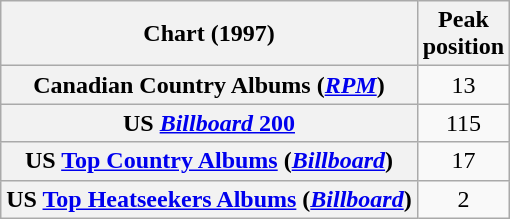<table class="wikitable sortable plainrowheaders" style="text-align:center">
<tr>
<th scope="col">Chart (1997)</th>
<th scope="col">Peak<br> position</th>
</tr>
<tr>
<th scope="row">Canadian Country Albums (<em><a href='#'>RPM</a></em>)</th>
<td>13</td>
</tr>
<tr>
<th scope="row">US <a href='#'><em>Billboard</em> 200</a></th>
<td>115</td>
</tr>
<tr>
<th scope="row">US <a href='#'>Top Country Albums</a> (<em><a href='#'>Billboard</a></em>)</th>
<td>17</td>
</tr>
<tr>
<th scope="row">US <a href='#'>Top Heatseekers Albums</a> (<em><a href='#'>Billboard</a></em>)</th>
<td>2</td>
</tr>
</table>
